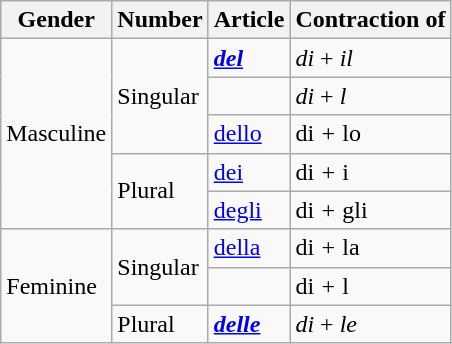<table class="wikitable" border="1">
<tr>
<th>Gender</th>
<th>Number</th>
<th>Article</th>
<th>Contraction of</th>
</tr>
<tr>
<td rowspan=5>Masculine</td>
<td rowspan=3>Singular</td>
<td><em><a href='#'><strong>del</strong></a></em></td>
<td><em>di</em> + <em>il</em></td>
</tr>
<tr>
<td><em><a href='#'><strong></strong></a></em></td>
<td><em>di</em> + <em>l<strong></td>
</tr>
<tr>
<td></em><a href='#'></strong>dello<strong></a><em></td>
<td></em>di<em> + </em>lo<em></td>
</tr>
<tr>
<td rowspan=2>Plural</td>
<td></em><a href='#'></strong>dei<strong></a><em></td>
<td></em>di<em> + </em>i<em></td>
</tr>
<tr>
<td></em><a href='#'></strong>degli<strong></a><em></td>
<td></em>di<em> + </em>gli<em></td>
</tr>
<tr>
<td rowspan=3>Feminine</td>
<td rowspan=2>Singular</td>
<td></em><a href='#'></strong>della<strong></a><em></td>
<td></em>di<em> + </em>la<em></td>
</tr>
<tr>
<td></em><a href='#'></strong><strong></a><em></td>
<td></em>di<em> + </em>l</strong></td>
</tr>
<tr>
<td>Plural</td>
<td><em><a href='#'><strong>delle</strong></a></em></td>
<td><em>di</em> + <em>le</em></td>
</tr>
</table>
